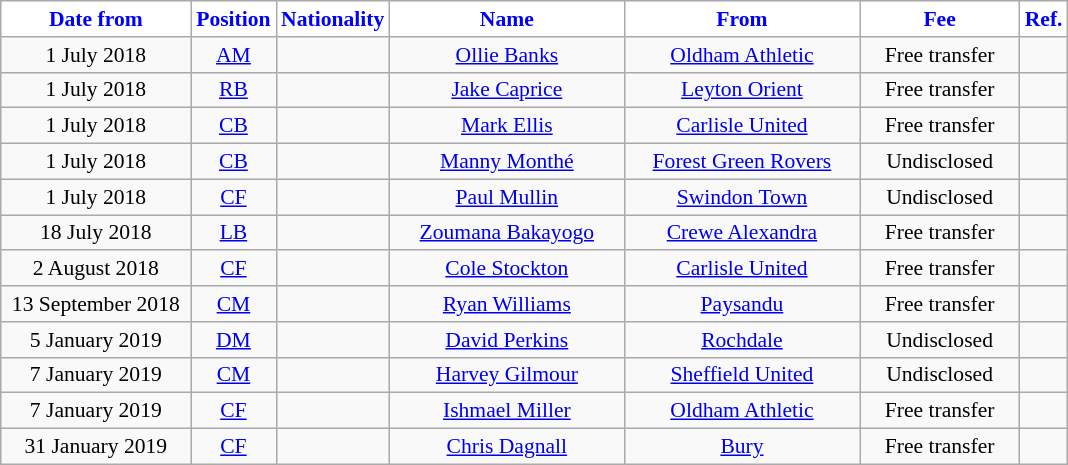<table class="wikitable"  style="text-align:center; font-size:90%; ">
<tr>
<th style="background:#FFFFFF; color:#0000FF; width:120px;">Date from</th>
<th style="background:#FFFFFF; color:#0000FF; width:50px;">Position</th>
<th style="background:#FFFFFF; color:#0000FF; width:50px;">Nationality</th>
<th style="background:#FFFFFF; color:#0000FF; width:150px;">Name</th>
<th style="background:#FFFFFF; color:#0000FF; width:150px;">From</th>
<th style="background:#FFFFFF; color:#0000FF; width:100px;">Fee</th>
<th style="background:#FFFFFF; color:#0000FF; width:25px;">Ref.</th>
</tr>
<tr>
<td>1 July 2018</td>
<td><a href='#'>AM</a></td>
<td></td>
<td><a href='#'>Ollie Banks</a></td>
<td><a href='#'>Oldham Athletic</a></td>
<td>Free transfer</td>
<td></td>
</tr>
<tr>
<td>1 July 2018</td>
<td><a href='#'>RB</a></td>
<td></td>
<td><a href='#'>Jake Caprice</a></td>
<td><a href='#'>Leyton Orient</a></td>
<td>Free transfer</td>
<td></td>
</tr>
<tr>
<td>1 July 2018</td>
<td><a href='#'>CB</a></td>
<td></td>
<td><a href='#'>Mark Ellis</a></td>
<td><a href='#'>Carlisle United</a></td>
<td>Free transfer</td>
<td></td>
</tr>
<tr>
<td>1 July 2018</td>
<td><a href='#'>CB</a></td>
<td></td>
<td><a href='#'>Manny Monthé</a></td>
<td><a href='#'>Forest Green Rovers</a></td>
<td>Undisclosed</td>
<td></td>
</tr>
<tr>
<td>1 July 2018</td>
<td><a href='#'>CF</a></td>
<td></td>
<td><a href='#'>Paul Mullin</a></td>
<td><a href='#'>Swindon Town</a></td>
<td>Undisclosed</td>
<td></td>
</tr>
<tr>
<td>18 July 2018</td>
<td><a href='#'>LB</a></td>
<td></td>
<td><a href='#'>Zoumana Bakayogo</a></td>
<td><a href='#'>Crewe Alexandra</a></td>
<td>Free transfer</td>
<td></td>
</tr>
<tr>
<td>2 August 2018</td>
<td><a href='#'>CF</a></td>
<td></td>
<td><a href='#'>Cole Stockton</a></td>
<td><a href='#'>Carlisle United</a></td>
<td>Free transfer</td>
<td></td>
</tr>
<tr>
<td>13 September 2018</td>
<td><a href='#'>CM</a></td>
<td></td>
<td><a href='#'>Ryan Williams</a></td>
<td> <a href='#'>Paysandu</a></td>
<td>Free transfer</td>
<td></td>
</tr>
<tr>
<td>5 January 2019</td>
<td><a href='#'>DM</a></td>
<td></td>
<td><a href='#'>David Perkins</a></td>
<td><a href='#'>Rochdale</a></td>
<td>Undisclosed</td>
<td></td>
</tr>
<tr>
<td>7 January 2019</td>
<td><a href='#'>CM</a></td>
<td></td>
<td><a href='#'>Harvey Gilmour</a></td>
<td><a href='#'>Sheffield United</a></td>
<td>Undisclosed</td>
<td></td>
</tr>
<tr>
<td>7 January 2019</td>
<td><a href='#'>CF</a></td>
<td></td>
<td><a href='#'>Ishmael Miller</a></td>
<td><a href='#'>Oldham Athletic</a></td>
<td>Free transfer</td>
<td></td>
</tr>
<tr>
<td>31 January 2019</td>
<td><a href='#'>CF</a></td>
<td></td>
<td><a href='#'>Chris Dagnall</a></td>
<td><a href='#'>Bury</a></td>
<td>Free transfer</td>
<td></td>
</tr>
</table>
